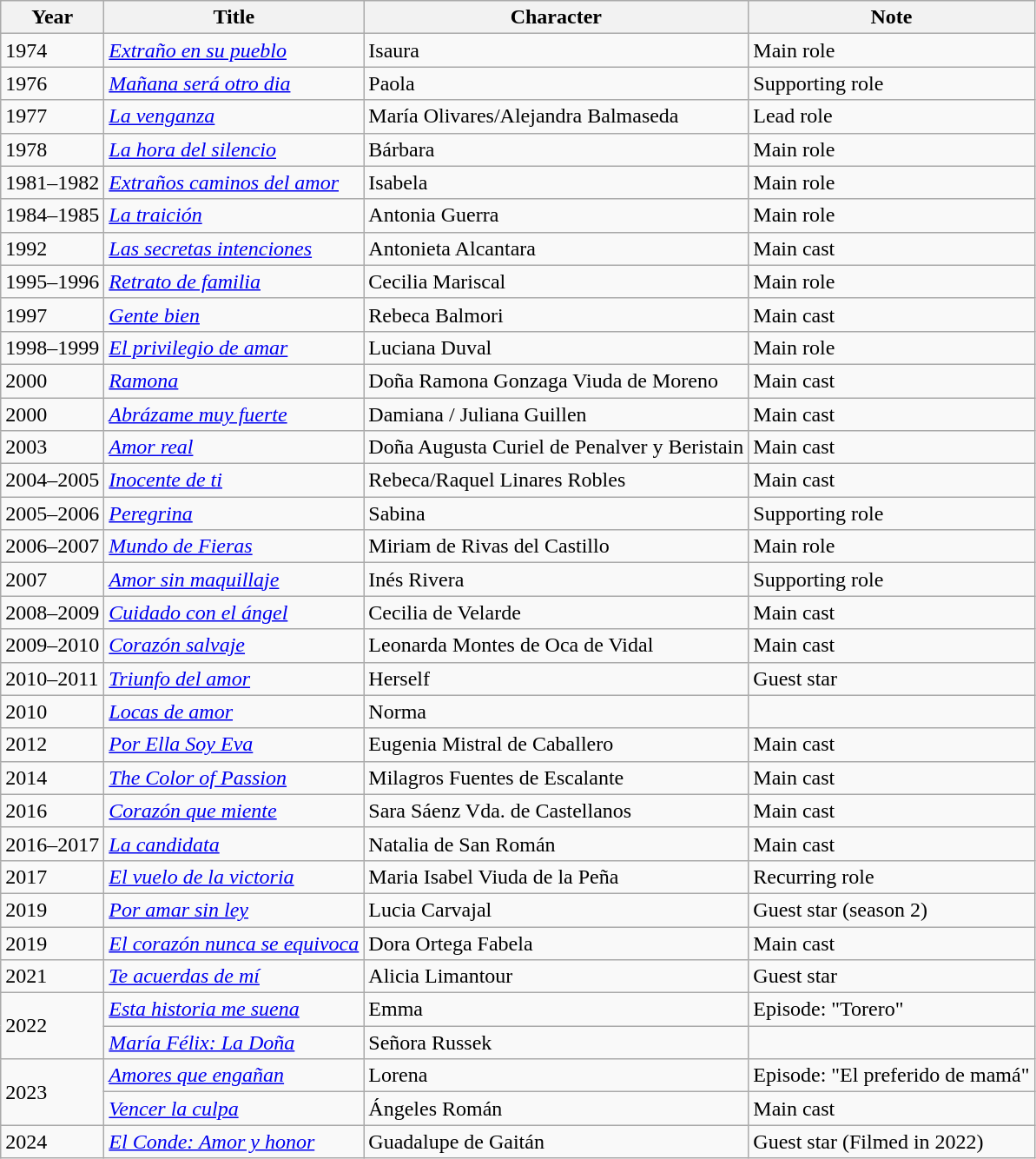<table class="wikitable">
<tr>
<th>Year</th>
<th>Title</th>
<th>Character</th>
<th>Note</th>
</tr>
<tr>
<td>1974</td>
<td><em><a href='#'>Extraño en su pueblo</a></em></td>
<td>Isaura</td>
<td>Main role</td>
</tr>
<tr>
<td>1976</td>
<td><em><a href='#'>Mañana será otro dia</a></em></td>
<td>Paola</td>
<td>Supporting role</td>
</tr>
<tr>
<td>1977</td>
<td><em><a href='#'>La venganza</a></em></td>
<td>María Olivares/Alejandra Balmaseda</td>
<td>Lead role</td>
</tr>
<tr>
<td>1978</td>
<td><em><a href='#'>La hora del silencio</a></em></td>
<td>Bárbara</td>
<td>Main role</td>
</tr>
<tr>
<td>1981–1982</td>
<td><em><a href='#'>Extraños caminos del amor</a></em></td>
<td>Isabela</td>
<td>Main role</td>
</tr>
<tr>
<td>1984–1985</td>
<td><em><a href='#'>La traición</a></em></td>
<td>Antonia Guerra</td>
<td>Main role</td>
</tr>
<tr>
<td>1992</td>
<td><em><a href='#'>Las secretas intenciones</a></em></td>
<td>Antonieta Alcantara</td>
<td>Main cast</td>
</tr>
<tr>
<td>1995–1996</td>
<td><em><a href='#'>Retrato de familia</a></em></td>
<td>Cecilia Mariscal</td>
<td>Main role</td>
</tr>
<tr>
<td>1997</td>
<td><em><a href='#'>Gente bien</a></em></td>
<td>Rebeca Balmori</td>
<td>Main cast</td>
</tr>
<tr>
<td>1998–1999</td>
<td><em><a href='#'>El privilegio de amar</a></em></td>
<td>Luciana Duval</td>
<td>Main role</td>
</tr>
<tr>
<td>2000</td>
<td><em><a href='#'>Ramona</a></em></td>
<td>Doña Ramona Gonzaga Viuda de Moreno</td>
<td>Main cast</td>
</tr>
<tr>
<td>2000</td>
<td><em><a href='#'>Abrázame muy fuerte</a></em></td>
<td>Damiana / Juliana Guillen</td>
<td>Main cast</td>
</tr>
<tr>
<td>2003</td>
<td><em><a href='#'>Amor real</a></em></td>
<td>Doña Augusta Curiel de Penalver y Beristain</td>
<td>Main cast</td>
</tr>
<tr>
<td>2004–2005</td>
<td><em><a href='#'>Inocente de ti</a></em></td>
<td>Rebeca/Raquel Linares Robles</td>
<td>Main cast</td>
</tr>
<tr>
<td>2005–2006</td>
<td><em><a href='#'>Peregrina</a></em></td>
<td>Sabina</td>
<td>Supporting role</td>
</tr>
<tr>
<td>2006–2007</td>
<td><em><a href='#'>Mundo de Fieras</a></em></td>
<td>Miriam de Rivas del Castillo</td>
<td>Main role</td>
</tr>
<tr>
<td>2007</td>
<td><em><a href='#'>Amor sin maquillaje</a></em></td>
<td>Inés Rivera</td>
<td>Supporting role</td>
</tr>
<tr>
<td>2008–2009</td>
<td><em><a href='#'>Cuidado con el ángel</a></em></td>
<td>Cecilia de Velarde</td>
<td>Main cast</td>
</tr>
<tr>
<td>2009–2010</td>
<td><em><a href='#'>Corazón salvaje</a></em></td>
<td>Leonarda Montes de Oca de Vidal</td>
<td>Main cast</td>
</tr>
<tr>
<td>2010–2011</td>
<td><em><a href='#'>Triunfo del amor</a></em></td>
<td>Herself</td>
<td>Guest star</td>
</tr>
<tr>
<td>2010</td>
<td><em><a href='#'>Locas de amor</a></em></td>
<td>Norma</td>
<td></td>
</tr>
<tr>
<td>2012</td>
<td><em><a href='#'>Por Ella Soy Eva</a></em></td>
<td>Eugenia Mistral de Caballero</td>
<td>Main cast</td>
</tr>
<tr>
<td>2014</td>
<td><em><a href='#'>The Color of Passion</a></em></td>
<td>Milagros Fuentes de Escalante</td>
<td>Main cast</td>
</tr>
<tr>
<td>2016</td>
<td><em><a href='#'>Corazón que miente</a></em></td>
<td>Sara Sáenz Vda. de Castellanos</td>
<td>Main cast</td>
</tr>
<tr>
<td>2016–2017</td>
<td><em><a href='#'>La candidata</a></em></td>
<td>Natalia de San Román</td>
<td>Main cast</td>
</tr>
<tr>
<td>2017</td>
<td><em><a href='#'>El vuelo de la victoria</a></em></td>
<td>Maria Isabel Viuda de la Peña</td>
<td>Recurring role</td>
</tr>
<tr>
<td>2019</td>
<td><em><a href='#'>Por amar sin ley</a></em></td>
<td>Lucia Carvajal</td>
<td>Guest star (season 2)</td>
</tr>
<tr>
<td>2019</td>
<td><em><a href='#'>El corazón nunca se equivoca</a></em></td>
<td>Dora Ortega Fabela</td>
<td>Main cast</td>
</tr>
<tr>
<td>2021</td>
<td><em><a href='#'>Te acuerdas de mí</a></em></td>
<td>Alicia Limantour</td>
<td>Guest star</td>
</tr>
<tr>
<td rowspan=2>2022</td>
<td><em><a href='#'>Esta historia me suena</a></em></td>
<td>Emma</td>
<td>Episode: "Torero"</td>
</tr>
<tr>
<td><em><a href='#'>María Félix: La Doña</a></em></td>
<td>Señora Russek</td>
<td></td>
</tr>
<tr>
<td rowspan=2>2023</td>
<td><em><a href='#'>Amores que engañan</a></em></td>
<td>Lorena</td>
<td>Episode: "El preferido de mamá"</td>
</tr>
<tr>
<td><em><a href='#'>Vencer la culpa</a></em></td>
<td>Ángeles Román</td>
<td>Main cast</td>
</tr>
<tr>
<td>2024</td>
<td><em><a href='#'>El Conde: Amor y honor</a></em></td>
<td>Guadalupe de Gaitán</td>
<td>Guest star (Filmed in 2022)</td>
</tr>
</table>
